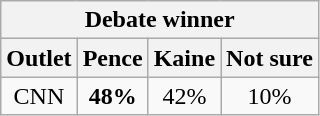<table class="wikitable sortable floatright" style="text-align:center;">
<tr>
<th Winner; colspan = 4>Debate winner</th>
</tr>
<tr>
<th>Outlet</th>
<th>Pence</th>
<th>Kaine</th>
<th>Not sure</th>
</tr>
<tr>
<td>CNN</td>
<td><strong>48%</strong></td>
<td>42%</td>
<td>10%</td>
</tr>
</table>
